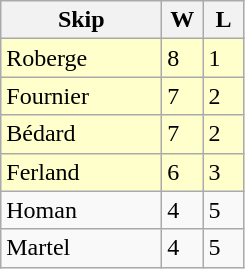<table class="wikitable">
<tr>
<th width=100px>Skip</th>
<th width=20px>W</th>
<th width=20px>L</th>
</tr>
<tr bgcolor=#ffffcc>
<td>Roberge</td>
<td>8</td>
<td>1</td>
</tr>
<tr bgcolor=#ffffcc>
<td>Fournier</td>
<td>7</td>
<td>2</td>
</tr>
<tr bgcolor=#ffffcc>
<td>Bédard</td>
<td>7</td>
<td>2</td>
</tr>
<tr bgcolor=#ffffcc>
<td>Ferland</td>
<td>6</td>
<td>3</td>
</tr>
<tr>
<td>Homan</td>
<td>4</td>
<td>5</td>
</tr>
<tr>
<td>Martel</td>
<td>4</td>
<td>5</td>
</tr>
</table>
